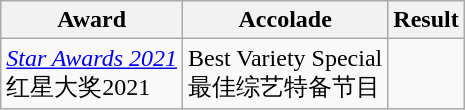<table class="wikitable sortable">
<tr>
<th>Award</th>
<th>Accolade</th>
<th class="unsortable">Result</th>
</tr>
<tr>
<td><em><a href='#'>Star Awards 2021</a></em><br>红星大奖2021</td>
<td>Best Variety Special<br>最佳综艺特备节目</td>
<td></td>
</tr>
</table>
